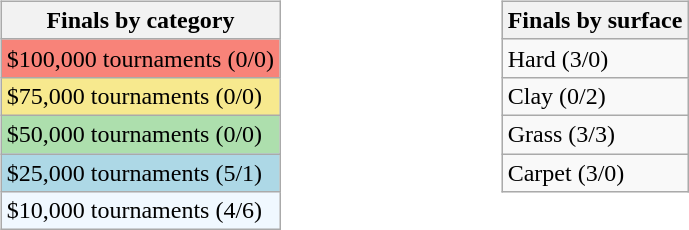<table width=53%>
<tr>
<td valign=top width=33% align=left><br><table class="wikitable">
<tr>
<th>Finals by category</th>
</tr>
<tr bgcolor=#F88379>
<td>$100,000 tournaments (0/0)</td>
</tr>
<tr bgcolor=#F7E98E>
<td>$75,000 tournaments (0/0)</td>
</tr>
<tr bgcolor=#ADDFAD>
<td>$50,000 tournaments (0/0)</td>
</tr>
<tr bgcolor=lightblue>
<td>$25,000 tournaments (5/1)</td>
</tr>
<tr bgcolor=#f0f8ff>
<td>$10,000 tournaments (4/6)</td>
</tr>
</table>
</td>
<td valign=top width=33% align=left><br><table class="wikitable">
<tr>
<th>Finals by surface</th>
</tr>
<tr>
<td>Hard (3/0)</td>
</tr>
<tr>
<td>Clay (0/2)</td>
</tr>
<tr>
<td>Grass (3/3)</td>
</tr>
<tr>
<td>Carpet (3/0)</td>
</tr>
</table>
</td>
</tr>
</table>
